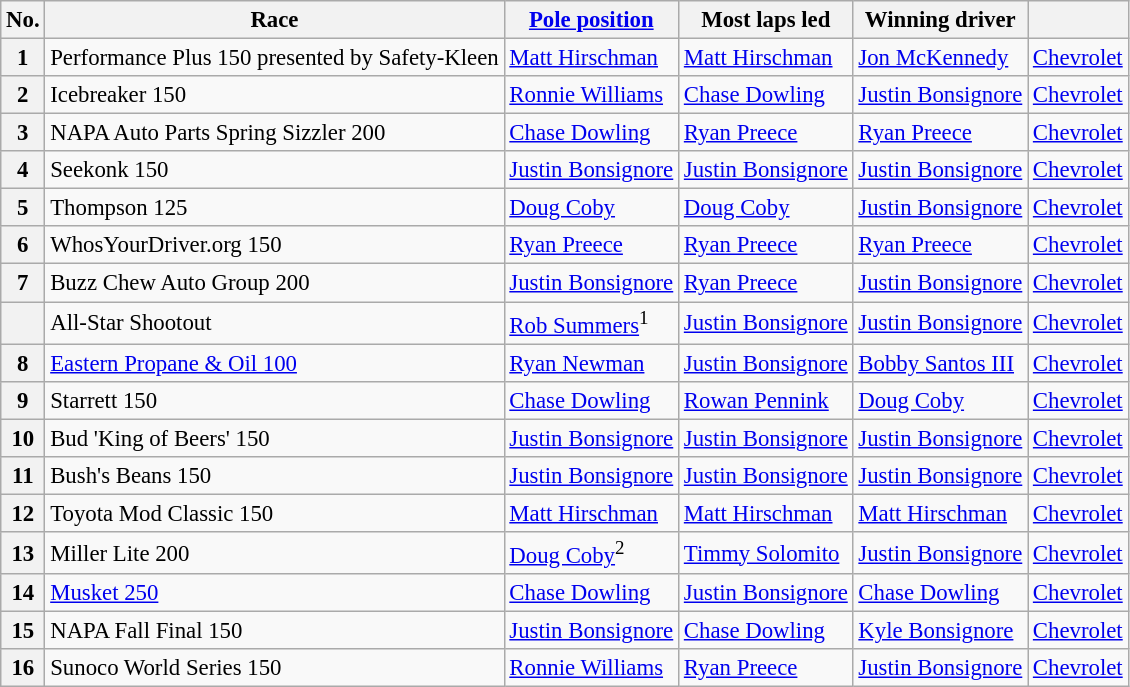<table class="wikitable sortable" style="font-size:95%">
<tr>
<th>No.</th>
<th>Race</th>
<th><a href='#'>Pole position</a></th>
<th>Most laps led</th>
<th>Winning driver</th>
<th></th>
</tr>
<tr>
<th>1</th>
<td>Performance Plus 150 presented by Safety-Kleen</td>
<td><a href='#'>Matt Hirschman</a></td>
<td><a href='#'>Matt Hirschman</a></td>
<td><a href='#'>Jon McKennedy</a></td>
<td><a href='#'>Chevrolet</a></td>
</tr>
<tr>
<th>2</th>
<td>Icebreaker 150</td>
<td><a href='#'>Ronnie Williams</a></td>
<td><a href='#'>Chase Dowling</a></td>
<td><a href='#'>Justin Bonsignore</a></td>
<td><a href='#'>Chevrolet</a></td>
</tr>
<tr>
<th>3</th>
<td>NAPA Auto Parts Spring Sizzler 200</td>
<td><a href='#'>Chase Dowling</a></td>
<td><a href='#'>Ryan Preece</a></td>
<td><a href='#'>Ryan Preece</a></td>
<td><a href='#'>Chevrolet</a></td>
</tr>
<tr>
<th>4</th>
<td>Seekonk 150</td>
<td><a href='#'>Justin Bonsignore</a></td>
<td><a href='#'>Justin Bonsignore</a></td>
<td><a href='#'>Justin Bonsignore</a></td>
<td><a href='#'>Chevrolet</a></td>
</tr>
<tr>
<th>5</th>
<td>Thompson 125</td>
<td><a href='#'>Doug Coby</a></td>
<td><a href='#'>Doug Coby</a></td>
<td><a href='#'>Justin Bonsignore</a></td>
<td><a href='#'>Chevrolet</a></td>
</tr>
<tr>
<th>6</th>
<td>WhosYourDriver.org 150</td>
<td><a href='#'>Ryan Preece</a></td>
<td><a href='#'>Ryan Preece</a></td>
<td><a href='#'>Ryan Preece</a></td>
<td><a href='#'>Chevrolet</a></td>
</tr>
<tr>
<th>7</th>
<td>Buzz Chew Auto Group 200</td>
<td><a href='#'>Justin Bonsignore</a></td>
<td><a href='#'>Ryan Preece</a></td>
<td><a href='#'>Justin Bonsignore</a></td>
<td><a href='#'>Chevrolet</a></td>
</tr>
<tr>
<th></th>
<td>All-Star Shootout</td>
<td><a href='#'>Rob Summers</a><sup>1</sup></td>
<td><a href='#'>Justin Bonsignore</a></td>
<td><a href='#'>Justin Bonsignore</a></td>
<td><a href='#'>Chevrolet</a></td>
</tr>
<tr>
<th>8</th>
<td><a href='#'>Eastern Propane & Oil 100</a></td>
<td><a href='#'>Ryan Newman</a></td>
<td><a href='#'>Justin Bonsignore</a></td>
<td><a href='#'>Bobby Santos III</a></td>
<td><a href='#'>Chevrolet</a></td>
</tr>
<tr>
<th>9</th>
<td>Starrett 150</td>
<td><a href='#'>Chase Dowling</a></td>
<td><a href='#'>Rowan Pennink</a></td>
<td><a href='#'>Doug Coby</a></td>
<td><a href='#'>Chevrolet</a></td>
</tr>
<tr>
<th>10</th>
<td>Bud 'King of Beers' 150</td>
<td><a href='#'>Justin Bonsignore</a></td>
<td><a href='#'>Justin Bonsignore</a></td>
<td><a href='#'>Justin Bonsignore</a></td>
<td><a href='#'>Chevrolet</a></td>
</tr>
<tr>
<th>11</th>
<td>Bush's Beans 150</td>
<td><a href='#'>Justin Bonsignore</a></td>
<td><a href='#'>Justin Bonsignore</a></td>
<td><a href='#'>Justin Bonsignore</a></td>
<td><a href='#'>Chevrolet</a></td>
</tr>
<tr>
<th>12</th>
<td>Toyota Mod Classic 150</td>
<td><a href='#'>Matt Hirschman</a></td>
<td><a href='#'>Matt Hirschman</a></td>
<td><a href='#'>Matt Hirschman</a></td>
<td><a href='#'>Chevrolet</a></td>
</tr>
<tr>
<th>13</th>
<td>Miller Lite 200</td>
<td><a href='#'>Doug Coby</a><sup>2</sup></td>
<td><a href='#'>Timmy Solomito</a></td>
<td><a href='#'>Justin Bonsignore</a></td>
<td><a href='#'>Chevrolet</a></td>
</tr>
<tr>
<th>14</th>
<td><a href='#'>Musket 250</a></td>
<td><a href='#'>Chase Dowling</a></td>
<td><a href='#'>Justin Bonsignore</a></td>
<td><a href='#'>Chase Dowling</a></td>
<td><a href='#'>Chevrolet</a></td>
</tr>
<tr>
<th>15</th>
<td>NAPA Fall Final 150</td>
<td><a href='#'>Justin Bonsignore</a></td>
<td><a href='#'>Chase Dowling</a></td>
<td><a href='#'>Kyle Bonsignore</a></td>
<td><a href='#'>Chevrolet</a></td>
</tr>
<tr>
<th>16</th>
<td>Sunoco World Series 150</td>
<td><a href='#'>Ronnie Williams</a></td>
<td><a href='#'>Ryan Preece</a></td>
<td><a href='#'>Justin Bonsignore</a></td>
<td><a href='#'>Chevrolet</a></td>
</tr>
</table>
